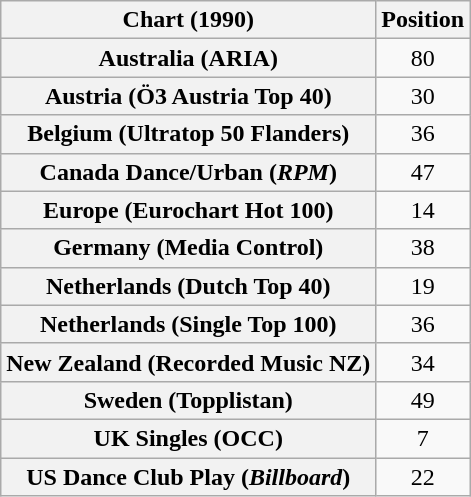<table class="wikitable sortable plainrowheaders" style="text-align:center">
<tr>
<th>Chart (1990)</th>
<th>Position</th>
</tr>
<tr>
<th scope="row">Australia (ARIA)</th>
<td>80</td>
</tr>
<tr>
<th scope="row">Austria (Ö3 Austria Top 40)</th>
<td>30</td>
</tr>
<tr>
<th scope="row">Belgium (Ultratop 50 Flanders)</th>
<td>36</td>
</tr>
<tr>
<th scope="row">Canada Dance/Urban (<em>RPM</em>)</th>
<td>47</td>
</tr>
<tr>
<th scope="row">Europe (Eurochart Hot 100)</th>
<td>14</td>
</tr>
<tr>
<th scope="row">Germany (Media Control)</th>
<td>38</td>
</tr>
<tr>
<th scope="row">Netherlands (Dutch Top 40)</th>
<td>19</td>
</tr>
<tr>
<th scope="row">Netherlands (Single Top 100)</th>
<td>36</td>
</tr>
<tr>
<th scope="row">New Zealand (Recorded Music NZ)</th>
<td>34</td>
</tr>
<tr>
<th scope="row">Sweden (Topplistan)</th>
<td>49</td>
</tr>
<tr>
<th scope="row">UK Singles (OCC)</th>
<td>7</td>
</tr>
<tr>
<th scope="row">US Dance Club Play (<em>Billboard</em>)</th>
<td>22</td>
</tr>
</table>
